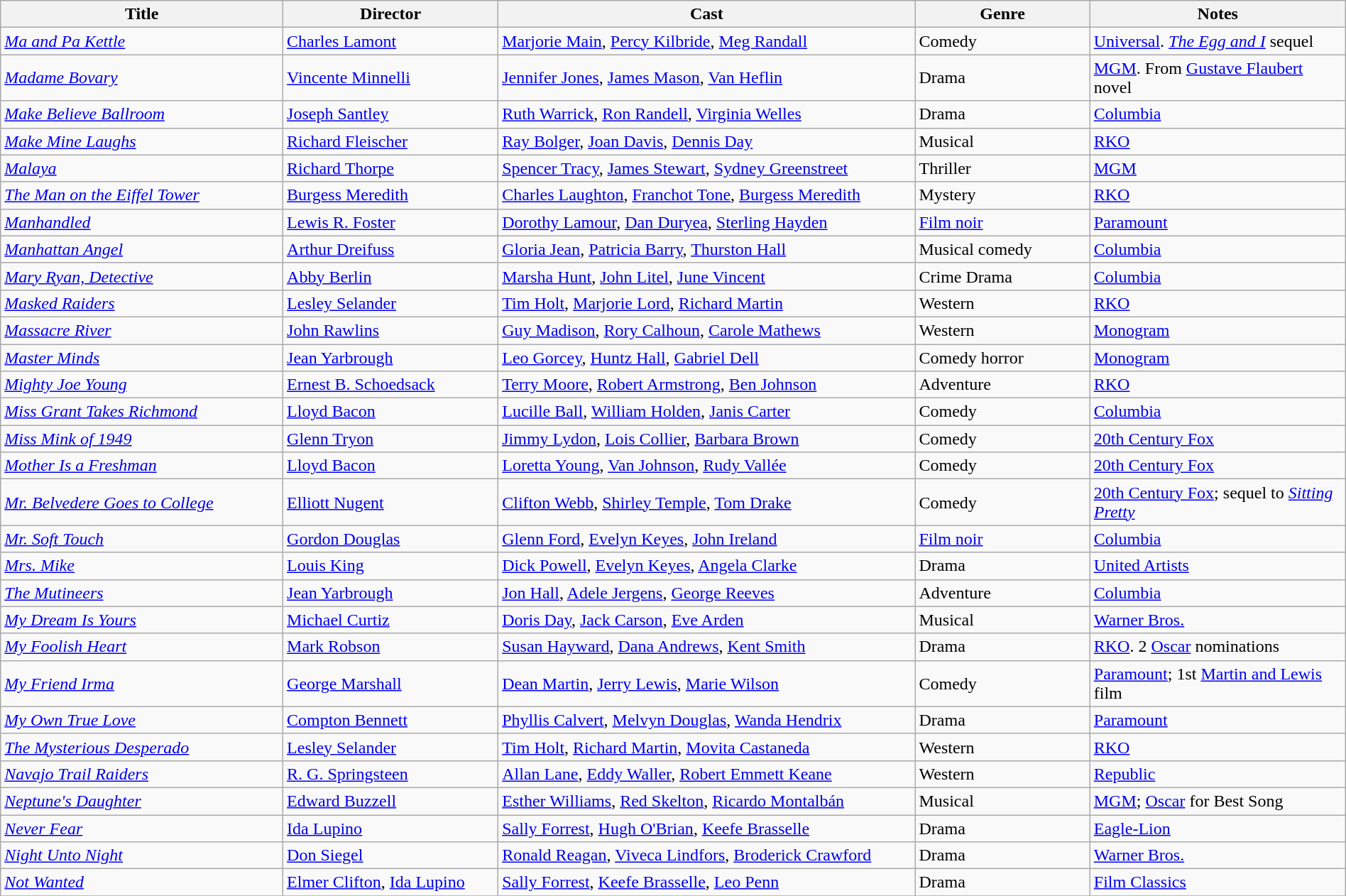<table class="wikitable" style="width:100%;">
<tr>
<th style="width:21%;">Title</th>
<th style="width:16%;">Director</th>
<th style="width:31%;">Cast</th>
<th style="width:13%;">Genre</th>
<th style="width:19%;">Notes</th>
</tr>
<tr>
<td><em><a href='#'>Ma and Pa Kettle</a></em></td>
<td><a href='#'>Charles Lamont</a></td>
<td><a href='#'>Marjorie Main</a>, <a href='#'>Percy Kilbride</a>, <a href='#'>Meg Randall</a></td>
<td>Comedy</td>
<td><a href='#'>Universal</a>. <em><a href='#'>The Egg and I</a></em> sequel</td>
</tr>
<tr>
<td><em><a href='#'>Madame Bovary</a></em></td>
<td><a href='#'>Vincente Minnelli</a></td>
<td><a href='#'>Jennifer Jones</a>, <a href='#'>James Mason</a>, <a href='#'>Van Heflin</a></td>
<td>Drama</td>
<td><a href='#'>MGM</a>. From <a href='#'>Gustave Flaubert</a> novel</td>
</tr>
<tr>
<td><em><a href='#'>Make Believe Ballroom</a></em></td>
<td><a href='#'>Joseph Santley</a></td>
<td><a href='#'>Ruth Warrick</a>, <a href='#'>Ron Randell</a>, <a href='#'>Virginia Welles</a></td>
<td>Drama</td>
<td><a href='#'>Columbia</a></td>
</tr>
<tr>
<td><em><a href='#'>Make Mine Laughs</a></em></td>
<td><a href='#'>Richard Fleischer</a></td>
<td><a href='#'>Ray Bolger</a>, <a href='#'>Joan Davis</a>, <a href='#'>Dennis Day</a></td>
<td>Musical</td>
<td><a href='#'>RKO</a></td>
</tr>
<tr>
<td><em><a href='#'>Malaya</a></em></td>
<td><a href='#'>Richard Thorpe</a></td>
<td><a href='#'>Spencer Tracy</a>, <a href='#'>James Stewart</a>, <a href='#'>Sydney Greenstreet</a></td>
<td>Thriller</td>
<td><a href='#'>MGM</a></td>
</tr>
<tr>
<td><em><a href='#'>The Man on the Eiffel Tower</a></em></td>
<td><a href='#'>Burgess Meredith</a></td>
<td><a href='#'>Charles Laughton</a>, <a href='#'>Franchot Tone</a>, <a href='#'>Burgess Meredith</a></td>
<td>Mystery</td>
<td><a href='#'>RKO</a></td>
</tr>
<tr>
<td><em><a href='#'>Manhandled</a></em></td>
<td><a href='#'>Lewis R. Foster</a></td>
<td><a href='#'>Dorothy Lamour</a>, <a href='#'>Dan Duryea</a>, <a href='#'>Sterling Hayden</a></td>
<td><a href='#'>Film noir</a></td>
<td><a href='#'>Paramount</a></td>
</tr>
<tr>
<td><em><a href='#'>Manhattan Angel</a></em></td>
<td><a href='#'>Arthur Dreifuss</a></td>
<td><a href='#'>Gloria Jean</a>, <a href='#'>Patricia Barry</a>, <a href='#'>Thurston Hall</a></td>
<td>Musical comedy</td>
<td><a href='#'>Columbia</a></td>
</tr>
<tr>
<td><em><a href='#'>Mary Ryan, Detective</a></em></td>
<td><a href='#'>Abby Berlin</a></td>
<td><a href='#'>Marsha Hunt</a>, <a href='#'>John Litel</a>, <a href='#'>June Vincent</a></td>
<td>Crime Drama</td>
<td><a href='#'>Columbia</a></td>
</tr>
<tr>
<td><em><a href='#'>Masked Raiders</a></em></td>
<td><a href='#'>Lesley Selander</a></td>
<td><a href='#'>Tim Holt</a>, <a href='#'>Marjorie Lord</a>, <a href='#'>Richard Martin</a></td>
<td>Western</td>
<td><a href='#'>RKO</a></td>
</tr>
<tr>
<td><em><a href='#'>Massacre River</a></em></td>
<td><a href='#'>John Rawlins</a></td>
<td><a href='#'>Guy Madison</a>, <a href='#'>Rory Calhoun</a>, <a href='#'>Carole Mathews</a></td>
<td>Western</td>
<td><a href='#'>Monogram</a></td>
</tr>
<tr>
<td><em><a href='#'>Master Minds</a></em></td>
<td><a href='#'>Jean Yarbrough</a></td>
<td><a href='#'>Leo Gorcey</a>, <a href='#'>Huntz Hall</a>, <a href='#'>Gabriel Dell</a></td>
<td>Comedy horror</td>
<td><a href='#'>Monogram</a></td>
</tr>
<tr>
<td><em><a href='#'>Mighty Joe Young</a></em></td>
<td><a href='#'>Ernest B. Schoedsack</a></td>
<td><a href='#'>Terry Moore</a>, <a href='#'>Robert Armstrong</a>, <a href='#'>Ben Johnson</a></td>
<td>Adventure</td>
<td><a href='#'>RKO</a></td>
</tr>
<tr>
<td><em><a href='#'>Miss Grant Takes Richmond</a></em></td>
<td><a href='#'>Lloyd Bacon</a></td>
<td><a href='#'>Lucille Ball</a>, <a href='#'>William Holden</a>, <a href='#'>Janis Carter</a></td>
<td>Comedy</td>
<td><a href='#'>Columbia</a></td>
</tr>
<tr>
<td><em><a href='#'>Miss Mink of 1949</a></em></td>
<td><a href='#'>Glenn Tryon</a></td>
<td><a href='#'>Jimmy Lydon</a>, <a href='#'>Lois Collier</a>, <a href='#'>Barbara Brown</a></td>
<td>Comedy</td>
<td><a href='#'>20th Century Fox</a></td>
</tr>
<tr>
<td><em><a href='#'>Mother Is a Freshman</a></em></td>
<td><a href='#'>Lloyd Bacon</a></td>
<td><a href='#'>Loretta Young</a>, <a href='#'>Van Johnson</a>, <a href='#'>Rudy Vallée</a></td>
<td>Comedy</td>
<td><a href='#'>20th Century Fox</a></td>
</tr>
<tr>
<td><em><a href='#'>Mr. Belvedere Goes to College</a></em></td>
<td><a href='#'>Elliott Nugent</a></td>
<td><a href='#'>Clifton Webb</a>, <a href='#'>Shirley Temple</a>, <a href='#'>Tom Drake</a></td>
<td>Comedy</td>
<td><a href='#'>20th Century Fox</a>; sequel to <em><a href='#'>Sitting Pretty</a></em></td>
</tr>
<tr>
<td><em><a href='#'>Mr. Soft Touch</a></em></td>
<td><a href='#'>Gordon Douglas</a></td>
<td><a href='#'>Glenn Ford</a>, <a href='#'>Evelyn Keyes</a>, <a href='#'>John Ireland</a></td>
<td><a href='#'>Film noir</a></td>
<td><a href='#'>Columbia</a></td>
</tr>
<tr>
<td><em><a href='#'>Mrs. Mike</a></em></td>
<td><a href='#'>Louis King</a></td>
<td><a href='#'>Dick Powell</a>, <a href='#'>Evelyn Keyes</a>, <a href='#'>Angela Clarke</a></td>
<td>Drama</td>
<td><a href='#'>United Artists</a></td>
</tr>
<tr>
<td><em><a href='#'>The Mutineers</a></em></td>
<td><a href='#'>Jean Yarbrough</a></td>
<td><a href='#'>Jon Hall</a>, <a href='#'>Adele Jergens</a>, <a href='#'>George Reeves</a></td>
<td>Adventure</td>
<td><a href='#'>Columbia</a></td>
</tr>
<tr>
<td><em><a href='#'>My Dream Is Yours</a></em></td>
<td><a href='#'>Michael Curtiz</a></td>
<td><a href='#'>Doris Day</a>, <a href='#'>Jack Carson</a>, <a href='#'>Eve Arden</a></td>
<td>Musical</td>
<td><a href='#'>Warner Bros.</a></td>
</tr>
<tr>
<td><em><a href='#'>My Foolish Heart</a></em></td>
<td><a href='#'>Mark Robson</a></td>
<td><a href='#'>Susan Hayward</a>, <a href='#'>Dana Andrews</a>, <a href='#'>Kent Smith</a></td>
<td>Drama</td>
<td><a href='#'>RKO</a>. 2 <a href='#'>Oscar</a> nominations</td>
</tr>
<tr>
<td><em><a href='#'>My Friend Irma</a></em></td>
<td><a href='#'>George Marshall</a></td>
<td><a href='#'>Dean Martin</a>, <a href='#'>Jerry Lewis</a>, <a href='#'>Marie Wilson</a></td>
<td>Comedy</td>
<td><a href='#'>Paramount</a>; 1st <a href='#'>Martin and Lewis</a> film</td>
</tr>
<tr>
<td><em><a href='#'>My Own True Love</a></em></td>
<td><a href='#'>Compton Bennett</a></td>
<td><a href='#'>Phyllis Calvert</a>, <a href='#'>Melvyn Douglas</a>, <a href='#'>Wanda Hendrix</a></td>
<td>Drama</td>
<td><a href='#'>Paramount</a></td>
</tr>
<tr>
<td><em><a href='#'>The Mysterious Desperado</a></em></td>
<td><a href='#'>Lesley Selander</a></td>
<td><a href='#'>Tim Holt</a>, <a href='#'>Richard Martin</a>, <a href='#'>Movita Castaneda</a></td>
<td>Western</td>
<td><a href='#'>RKO</a></td>
</tr>
<tr>
<td><em><a href='#'>Navajo Trail Raiders</a></em></td>
<td><a href='#'>R. G. Springsteen</a></td>
<td><a href='#'>Allan Lane</a>, <a href='#'>Eddy Waller</a>, <a href='#'>Robert Emmett Keane</a></td>
<td>Western</td>
<td><a href='#'>Republic</a></td>
</tr>
<tr>
<td><em><a href='#'>Neptune's Daughter</a></em></td>
<td><a href='#'>Edward Buzzell</a></td>
<td><a href='#'>Esther Williams</a>, <a href='#'>Red Skelton</a>, <a href='#'>Ricardo Montalbán</a></td>
<td>Musical</td>
<td><a href='#'>MGM</a>; <a href='#'>Oscar</a> for Best Song</td>
</tr>
<tr>
<td><em><a href='#'>Never Fear</a></em></td>
<td><a href='#'>Ida Lupino</a></td>
<td><a href='#'>Sally Forrest</a>, <a href='#'>Hugh O'Brian</a>, <a href='#'>Keefe Brasselle</a></td>
<td>Drama</td>
<td><a href='#'>Eagle-Lion</a></td>
</tr>
<tr>
<td><em><a href='#'>Night Unto Night</a></em></td>
<td><a href='#'>Don Siegel</a></td>
<td><a href='#'>Ronald Reagan</a>, <a href='#'>Viveca Lindfors</a>, <a href='#'>Broderick Crawford</a></td>
<td>Drama</td>
<td><a href='#'>Warner Bros.</a></td>
</tr>
<tr>
<td><em><a href='#'>Not Wanted</a></em></td>
<td><a href='#'>Elmer Clifton</a>, <a href='#'>Ida Lupino</a></td>
<td><a href='#'>Sally Forrest</a>, <a href='#'>Keefe Brasselle</a>, <a href='#'>Leo Penn</a></td>
<td>Drama</td>
<td><a href='#'>Film Classics</a></td>
</tr>
<tr>
</tr>
</table>
